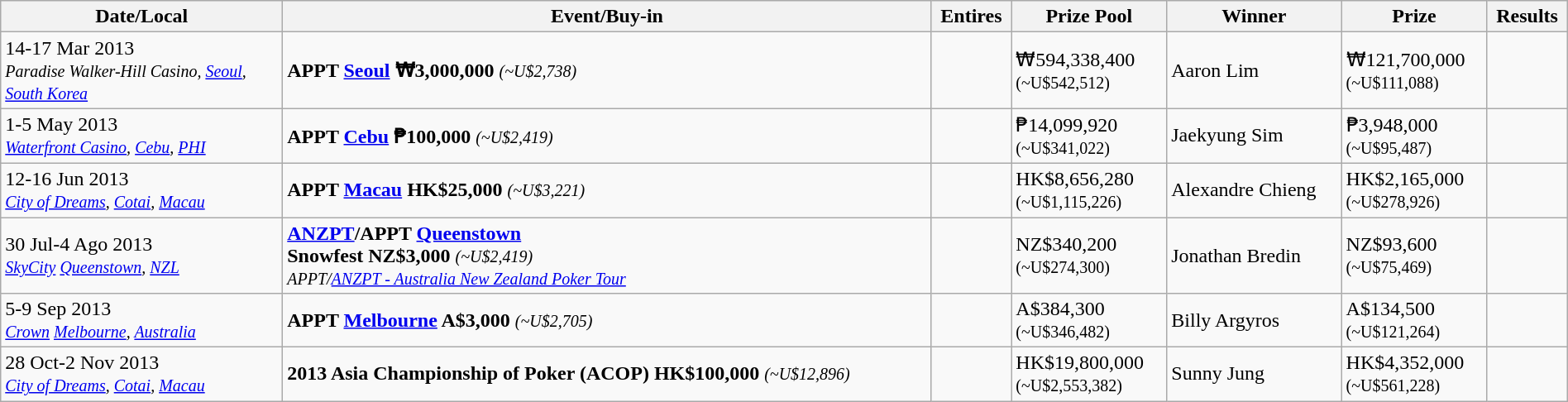<table class="wikitable" width="100%">
<tr>
<th width="18%">Date/Local</th>
<th !width="20%">Event/Buy-in</th>
<th !width="10%">Entires</th>
<th !width="10%">Prize Pool</th>
<th !width="22%">Winner</th>
<th !width="10%">Prize</th>
<th !width="10%">Results</th>
</tr>
<tr>
<td>14-17 Mar 2013<br><small><em>Paradise Walker-Hill Casino, <a href='#'>Seoul</a>, <a href='#'>South Korea</a></em></small></td>
<td> <strong>APPT <a href='#'>Seoul</a> ₩3,000,000</strong> <em><small>(~U$2,738)</small></em></td>
<td></td>
<td>₩594,338,400<br><small>(~U$542,512)</small></td>
<td> Aaron Lim</td>
<td>₩121,700,000<br><small>(~U$111,088)</small></td>
<td></td>
</tr>
<tr>
<td>1-5 May 2013<br><small><em><a href='#'>Waterfront Casino</a>, <a href='#'>Cebu</a>, <a href='#'>PHI</a></em></small></td>
<td> <strong>APPT <a href='#'>Cebu</a> ₱100,000</strong> <em><small>(~U$2,419)</small></em></td>
<td></td>
<td>₱14,099,920<br><small>(~U$341,022)</small></td>
<td> Jaekyung Sim</td>
<td>₱3,948,000<br><small>(~U$95,487)</small></td>
<td></td>
</tr>
<tr>
<td>12-16 Jun 2013<br><small><em><a href='#'>City of Dreams</a>, <a href='#'>Cotai</a>, <a href='#'>Macau</a></em></small></td>
<td> <strong>APPT <a href='#'>Macau</a> HK$25,000</strong> <em><small>(~U$3,221)</small></em></td>
<td></td>
<td>HK$8,656,280<br><small>(~U$1,115,226)</small></td>
<td> Alexandre Chieng</td>
<td>HK$2,165,000<br><small>(~U$278,926)</small></td>
<td></td>
</tr>
<tr>
<td>30 Jul-4 Ago 2013<br><small><em><a href='#'>SkyCity</a> <a href='#'>Queenstown</a>, <a href='#'>NZL</a></em></small></td>
<td> <strong><a href='#'>ANZPT</a>/APPT <a href='#'>Queenstown</a><br>Snowfest NZ$3,000</strong> <em><small>(~U$2,419)</small></em><br><small><em>APPT/<a href='#'>ANZPT - Australia New Zealand Poker Tour</a></em></small></td>
<td></td>
<td>NZ$340,200<br><small>(~U$274,300)</small></td>
<td> Jonathan Bredin</td>
<td>NZ$93,600<br><small>(~U$75,469)</small></td>
<td></td>
</tr>
<tr>
<td>5-9 Sep 2013<br><small><em><a href='#'>Crown</a> <a href='#'>Melbourne</a>, <a href='#'>Australia</a></em></small></td>
<td> <strong>APPT <a href='#'>Melbourne</a> A$3,000</strong> <em><small>(~U$2,705)</small></em></td>
<td></td>
<td>A$384,300<br><small>(~U$346,482)</small></td>
<td> Billy Argyros</td>
<td>A$134,500<br><small>(~U$121,264)</small></td>
<td></td>
</tr>
<tr>
<td>28 Oct-2 Nov 2013<br><small><em><a href='#'>City of Dreams</a>, <a href='#'>Cotai</a>, <a href='#'>Macau</a></em></small></td>
<td> <strong>2013 Asia Championship of Poker (ACOP) HK$100,000</strong> <em><small>(~U$12,896)</small></em></td>
<td></td>
<td>HK$19,800,000<br><small>(~U$2,553,382)</small></td>
<td> Sunny Jung</td>
<td>HK$4,352,000<br><small>(~U$561,228)</small></td>
<td></td>
</tr>
</table>
